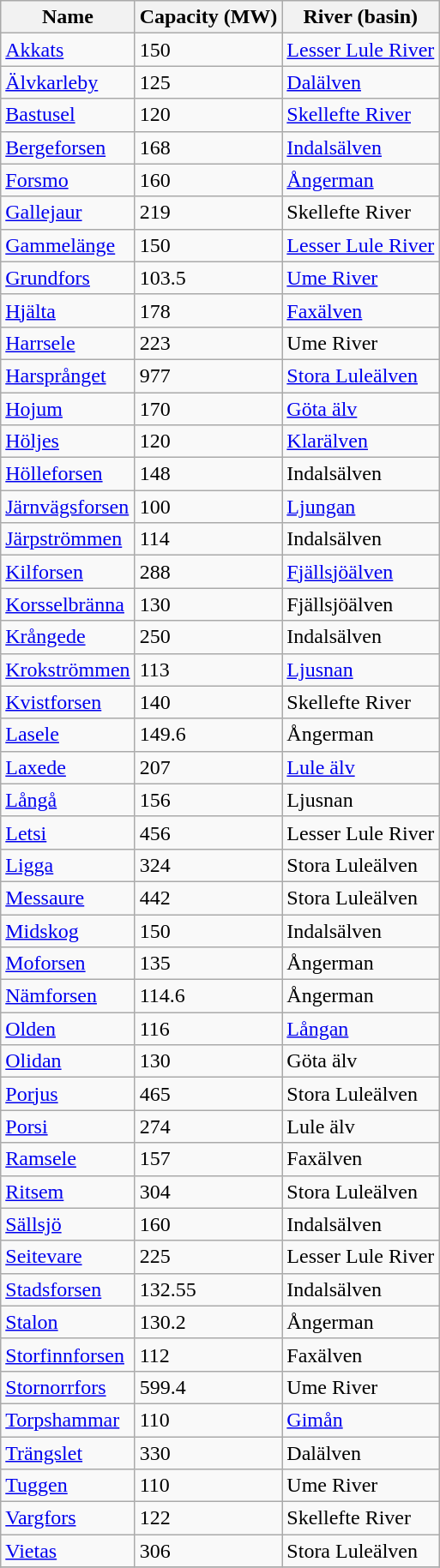<table class="wikitable sortable">
<tr>
<th>Name</th>
<th>Capacity (MW)</th>
<th>River (basin)</th>
</tr>
<tr>
<td><a href='#'>Akkats</a></td>
<td>150</td>
<td><a href='#'>Lesser Lule River</a></td>
</tr>
<tr>
<td><a href='#'>Älvkarleby</a></td>
<td>125</td>
<td><a href='#'>Dalälven</a></td>
</tr>
<tr>
<td><a href='#'>Bastusel</a></td>
<td>120</td>
<td><a href='#'>Skellefte River</a></td>
</tr>
<tr>
<td><a href='#'>Bergeforsen</a></td>
<td>168</td>
<td><a href='#'>Indalsälven</a></td>
</tr>
<tr>
<td><a href='#'>Forsmo</a></td>
<td>160</td>
<td><a href='#'>Ångerman</a></td>
</tr>
<tr>
<td><a href='#'>Gallejaur</a></td>
<td>219</td>
<td>Skellefte River</td>
</tr>
<tr>
<td><a href='#'>Gammelänge</a></td>
<td>150</td>
<td><a href='#'>Lesser Lule River</a></td>
</tr>
<tr>
<td><a href='#'>Grundfors</a></td>
<td>103.5</td>
<td><a href='#'>Ume River</a></td>
</tr>
<tr>
<td><a href='#'>Hjälta</a></td>
<td>178</td>
<td><a href='#'>Faxälven</a></td>
</tr>
<tr>
<td><a href='#'>Harrsele</a></td>
<td>223</td>
<td>Ume River</td>
</tr>
<tr>
<td><a href='#'>Harsprånget</a></td>
<td>977</td>
<td><a href='#'>Stora Luleälven</a></td>
</tr>
<tr>
<td><a href='#'>Hojum</a></td>
<td>170</td>
<td><a href='#'>Göta älv</a></td>
</tr>
<tr>
<td><a href='#'>Höljes</a></td>
<td>120</td>
<td><a href='#'>Klarälven</a></td>
</tr>
<tr>
<td><a href='#'>Hölleforsen</a></td>
<td>148</td>
<td>Indalsälven</td>
</tr>
<tr>
<td><a href='#'>Järnvägsforsen</a></td>
<td>100</td>
<td><a href='#'>Ljungan</a></td>
</tr>
<tr>
<td><a href='#'>Järpströmmen</a></td>
<td>114</td>
<td>Indalsälven</td>
</tr>
<tr>
<td><a href='#'>Kilforsen</a></td>
<td>288</td>
<td><a href='#'>Fjällsjöälven</a></td>
</tr>
<tr>
<td><a href='#'>Korsselbränna</a></td>
<td>130</td>
<td>Fjällsjöälven</td>
</tr>
<tr>
<td><a href='#'>Krångede</a></td>
<td>250</td>
<td>Indalsälven</td>
</tr>
<tr>
<td><a href='#'>Krokströmmen</a></td>
<td>113</td>
<td><a href='#'>Ljusnan</a></td>
</tr>
<tr>
<td><a href='#'>Kvistforsen</a></td>
<td>140</td>
<td>Skellefte River</td>
</tr>
<tr>
<td><a href='#'>Lasele</a></td>
<td>149.6</td>
<td>Ångerman</td>
</tr>
<tr>
<td><a href='#'>Laxede</a></td>
<td>207</td>
<td><a href='#'>Lule älv</a></td>
</tr>
<tr>
<td><a href='#'>Långå</a></td>
<td>156</td>
<td>Ljusnan</td>
</tr>
<tr>
<td><a href='#'>Letsi</a></td>
<td>456</td>
<td>Lesser Lule River</td>
</tr>
<tr>
<td><a href='#'>Ligga</a></td>
<td>324</td>
<td>Stora Luleälven</td>
</tr>
<tr>
<td><a href='#'>Messaure</a></td>
<td>442</td>
<td>Stora Luleälven</td>
</tr>
<tr>
<td><a href='#'>Midskog</a></td>
<td>150</td>
<td>Indalsälven</td>
</tr>
<tr>
<td><a href='#'>Moforsen</a></td>
<td>135</td>
<td>Ångerman</td>
</tr>
<tr>
<td><a href='#'>Nämforsen</a></td>
<td>114.6</td>
<td>Ångerman</td>
</tr>
<tr>
<td><a href='#'>Olden</a></td>
<td>116</td>
<td><a href='#'>Långan</a></td>
</tr>
<tr>
<td><a href='#'>Olidan</a></td>
<td>130</td>
<td>Göta älv</td>
</tr>
<tr>
<td><a href='#'>Porjus</a></td>
<td>465</td>
<td>Stora Luleälven</td>
</tr>
<tr>
<td><a href='#'>Porsi</a></td>
<td>274</td>
<td>Lule älv</td>
</tr>
<tr>
<td><a href='#'>Ramsele</a></td>
<td>157</td>
<td>Faxälven</td>
</tr>
<tr>
<td><a href='#'>Ritsem</a></td>
<td>304</td>
<td>Stora Luleälven</td>
</tr>
<tr>
<td><a href='#'>Sällsjö</a></td>
<td>160</td>
<td>Indalsälven</td>
</tr>
<tr>
<td><a href='#'>Seitevare</a></td>
<td>225</td>
<td>Lesser Lule River</td>
</tr>
<tr>
<td><a href='#'>Stadsforsen</a></td>
<td>132.55</td>
<td>Indalsälven</td>
</tr>
<tr>
<td><a href='#'>Stalon</a></td>
<td>130.2</td>
<td>Ångerman</td>
</tr>
<tr>
<td><a href='#'>Storfinnforsen</a></td>
<td>112</td>
<td>Faxälven</td>
</tr>
<tr>
<td><a href='#'>Stornorrfors</a></td>
<td>599.4</td>
<td>Ume River</td>
</tr>
<tr>
<td><a href='#'>Torpshammar</a></td>
<td>110</td>
<td><a href='#'>Gimån</a></td>
</tr>
<tr>
<td><a href='#'>Trängslet</a></td>
<td>330</td>
<td>Dalälven</td>
</tr>
<tr>
<td><a href='#'>Tuggen</a></td>
<td>110</td>
<td>Ume River</td>
</tr>
<tr>
<td><a href='#'>Vargfors</a></td>
<td>122</td>
<td>Skellefte River</td>
</tr>
<tr>
<td><a href='#'>Vietas</a></td>
<td>306</td>
<td>Stora Luleälven</td>
</tr>
<tr>
</tr>
</table>
